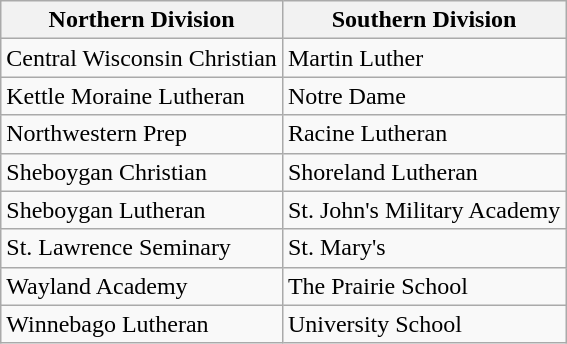<table class="wikitable">
<tr>
<th>Northern Division</th>
<th>Southern Division</th>
</tr>
<tr>
<td>Central Wisconsin Christian</td>
<td>Martin Luther</td>
</tr>
<tr>
<td>Kettle Moraine Lutheran</td>
<td>Notre Dame</td>
</tr>
<tr>
<td>Northwestern Prep</td>
<td>Racine Lutheran</td>
</tr>
<tr>
<td>Sheboygan Christian</td>
<td>Shoreland Lutheran</td>
</tr>
<tr>
<td>Sheboygan Lutheran</td>
<td>St. John's Military Academy</td>
</tr>
<tr>
<td>St. Lawrence Seminary</td>
<td>St. Mary's</td>
</tr>
<tr>
<td>Wayland Academy</td>
<td>The Prairie School</td>
</tr>
<tr>
<td>Winnebago Lutheran</td>
<td>University School</td>
</tr>
</table>
